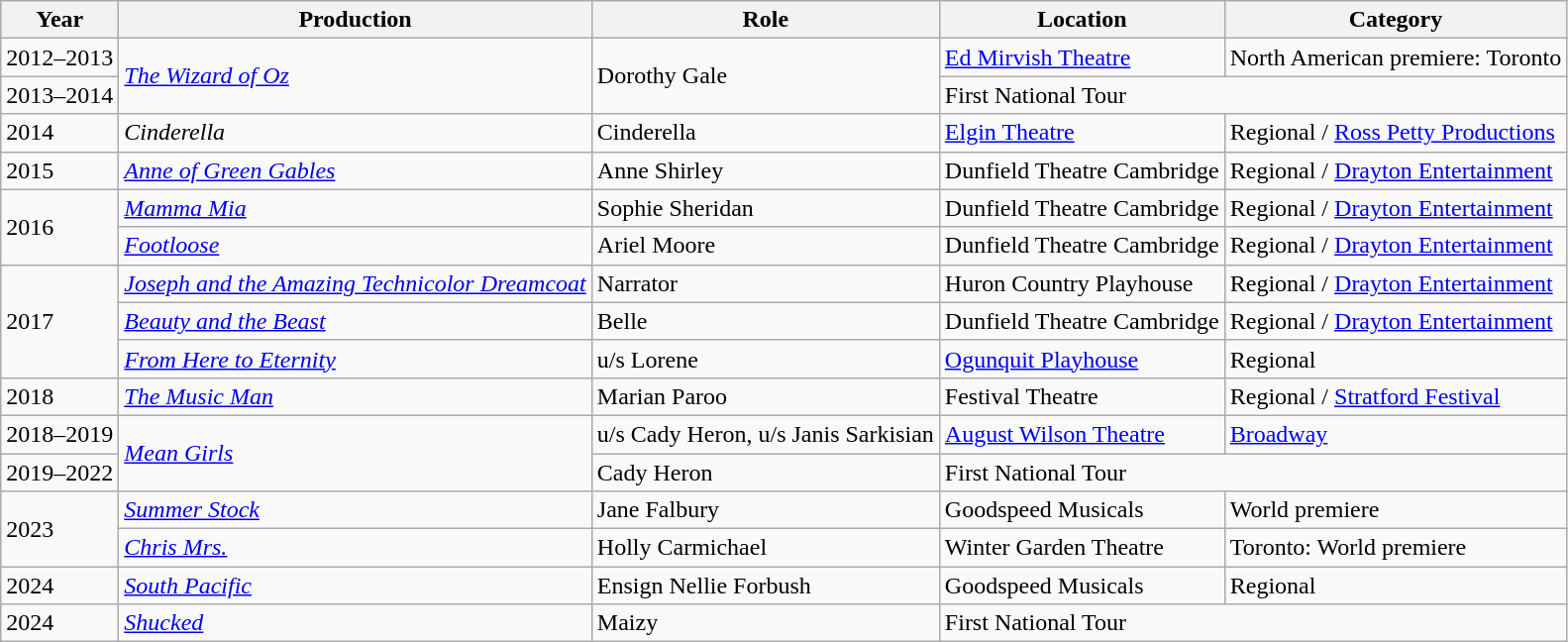<table class="wikitable sortable">
<tr>
<th>Year</th>
<th>Production</th>
<th>Role</th>
<th>Location</th>
<th>Category</th>
</tr>
<tr>
<td>2012–2013</td>
<td rowspan="2"><em><a href='#'>The Wizard of Oz</a></em></td>
<td rowspan="2">Dorothy Gale</td>
<td><a href='#'>Ed Mirvish Theatre</a></td>
<td>North American premiere: Toronto</td>
</tr>
<tr>
<td>2013–2014</td>
<td colspan="2">First National Tour</td>
</tr>
<tr>
<td>2014</td>
<td><em>Cinderella</em></td>
<td>Cinderella</td>
<td><a href='#'>Elgin Theatre</a></td>
<td>Regional / <a href='#'>Ross Petty Productions</a></td>
</tr>
<tr>
<td>2015</td>
<td><em><a href='#'>Anne of Green Gables</a></em></td>
<td>Anne Shirley</td>
<td>Dunfield Theatre Cambridge</td>
<td>Regional / <a href='#'>Drayton Entertainment</a></td>
</tr>
<tr>
<td rowspan="2">2016</td>
<td><em><a href='#'>Mamma Mia</a></em></td>
<td>Sophie Sheridan</td>
<td>Dunfield Theatre Cambridge</td>
<td>Regional / <a href='#'>Drayton Entertainment</a></td>
</tr>
<tr>
<td><em><a href='#'>Footloose</a></em></td>
<td>Ariel Moore</td>
<td>Dunfield Theatre Cambridge</td>
<td>Regional / <a href='#'>Drayton Entertainment</a></td>
</tr>
<tr>
<td rowspan="3">2017</td>
<td><em><a href='#'>Joseph and the Amazing Technicolor Dreamcoat</a></em></td>
<td>Narrator</td>
<td>Huron Country Playhouse</td>
<td>Regional / <a href='#'>Drayton Entertainment</a></td>
</tr>
<tr>
<td><em><a href='#'>Beauty and the Beast</a></em></td>
<td>Belle</td>
<td>Dunfield Theatre Cambridge</td>
<td>Regional / <a href='#'>Drayton Entertainment</a></td>
</tr>
<tr>
<td><em><a href='#'>From Here to Eternity</a></em></td>
<td>u/s Lorene</td>
<td><a href='#'>Ogunquit Playhouse</a></td>
<td>Regional</td>
</tr>
<tr>
<td>2018</td>
<td><em><a href='#'>The Music Man</a></em></td>
<td>Marian Paroo</td>
<td>Festival Theatre</td>
<td>Regional / <a href='#'>Stratford Festival</a></td>
</tr>
<tr>
<td>2018–2019</td>
<td rowspan="2"><em><a href='#'>Mean Girls</a></em></td>
<td>u/s Cady Heron, u/s Janis Sarkisian</td>
<td><a href='#'>August Wilson Theatre</a></td>
<td><a href='#'>Broadway</a></td>
</tr>
<tr>
<td>2019–2022</td>
<td>Cady Heron</td>
<td colspan="2">First National Tour</td>
</tr>
<tr>
<td rowspan="2">2023</td>
<td><em><a href='#'>Summer Stock</a></em></td>
<td>Jane Falbury</td>
<td>Goodspeed Musicals</td>
<td>World premiere</td>
</tr>
<tr>
<td><em><a href='#'>Chris Mrs.</a></em></td>
<td>Holly Carmichael</td>
<td>Winter Garden Theatre</td>
<td>Toronto: World premiere</td>
</tr>
<tr>
<td>2024</td>
<td><em><a href='#'>South Pacific</a></em></td>
<td>Ensign Nellie Forbush</td>
<td>Goodspeed Musicals</td>
<td>Regional</td>
</tr>
<tr>
<td>2024</td>
<td><em><a href='#'>Shucked</a></em></td>
<td>Maizy</td>
<td colspan="2">First National Tour</td>
</tr>
</table>
